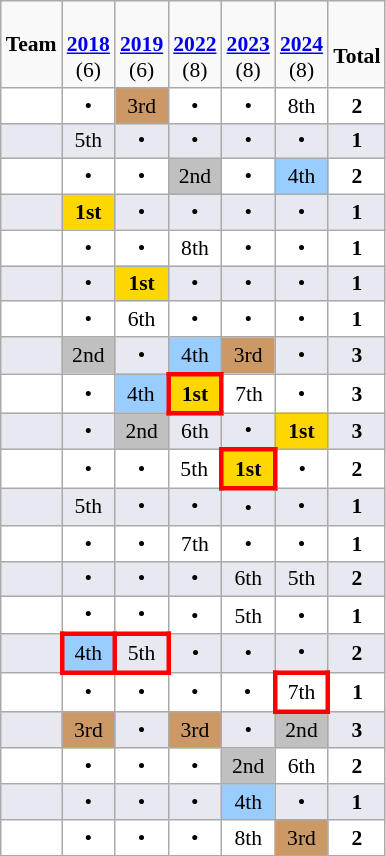<table class="wikitable" style="text-align:center; font-size:90%">
<tr>
<td><strong>Team</strong></td>
<td><br><strong><a href='#'>2018</a></strong><br>(6)</td>
<td><br><strong><a href='#'>2019</a></strong><br>(6)</td>
<td><br><strong><a href='#'>2022</a></strong><br>(8)</td>
<td><br><strong><a href='#'>2023</a></strong><br>(8)</td>
<td><br><strong><a href='#'>2024</a></strong><br>(8)</td>
<td><br><strong>Total</strong></td>
</tr>
<tr bgcolor=#ffffff>
<td align=left></td>
<td>•</td>
<td bgcolor=#cc9966>3rd</td>
<td>•</td>
<td>•</td>
<td>8th</td>
<td><strong>2</strong></td>
</tr>
<tr bgcolor=#e8e8f0>
<td align=left></td>
<td>5th</td>
<td>•</td>
<td>•</td>
<td>•</td>
<td>•</td>
<td><strong>1</strong></td>
</tr>
<tr bgcolor=#ffffff>
<td align=left></td>
<td>•</td>
<td>•</td>
<td bgcolor=silver>2nd</td>
<td>•</td>
<td bgcolor=#9acdff>4th</td>
<td><strong>2</strong></td>
</tr>
<tr bgcolor=#e8e8f0>
<td align=left></td>
<td bgcolor=gold><strong>1st</strong></td>
<td>•</td>
<td>•</td>
<td>•</td>
<td>•</td>
<td><strong>1</strong></td>
</tr>
<tr bgcolor=#ffffff>
<td align=left></td>
<td>•</td>
<td>•</td>
<td>8th</td>
<td>•</td>
<td>•</td>
<td><strong>1</strong></td>
</tr>
<tr bgcolor=#e8e8f0>
<td align=left></td>
<td>•</td>
<td bgcolor=gold><strong>1st</strong></td>
<td>•</td>
<td>•</td>
<td>•</td>
<td><strong>1</strong></td>
</tr>
<tr bgcolor=#ffffff>
<td align=left></td>
<td>•</td>
<td>6th</td>
<td>•</td>
<td>•</td>
<td>•</td>
<td><strong>1</strong></td>
</tr>
<tr bgcolor=#e8e8f0>
<td align=left></td>
<td bgcolor=silver>2nd</td>
<td>•</td>
<td bgcolor=#9acdff>4th</td>
<td bgcolor=#cc9966>3rd</td>
<td>•</td>
<td><strong>3</strong></td>
</tr>
<tr bgcolor=#ffffff>
<td align=left></td>
<td>•</td>
<td bgcolor=#9acdff>4th</td>
<td style="border:3px solid red" bgcolor=gold><strong>1st</strong></td>
<td>7th</td>
<td>•</td>
<td><strong>3</strong></td>
</tr>
<tr bgcolor= #e8e8f0>
<td align=left></td>
<td>•</td>
<td bgcolor=silver>2nd</td>
<td>6th</td>
<td>•</td>
<td bgcolor=gold><strong>1st</strong></td>
<td><strong>3</strong></td>
</tr>
<tr bgcolor=#ffffff>
<td align=left></td>
<td>•</td>
<td>•</td>
<td>5th</td>
<td style="border: 3px solid red" bgcolor=gold><strong>1st</strong></td>
<td>•</td>
<td><strong>2</strong></td>
</tr>
<tr bgcolor=#e8e8f0>
<td align=left></td>
<td>5th</td>
<td>•</td>
<td>•</td>
<td>•</td>
<td>•</td>
<td><strong>1</strong></td>
</tr>
<tr bgcolor=#ffffff>
<td align=left></td>
<td>•</td>
<td>•</td>
<td>7th</td>
<td>•</td>
<td>•</td>
<td><strong>1</strong></td>
</tr>
<tr bgcolor=#e8e8f0>
<td align=left></td>
<td>•</td>
<td>•</td>
<td>•</td>
<td>6th</td>
<td>5th</td>
<td><strong>2</strong></td>
</tr>
<tr bgcolor=#ffffff>
<td align=left></td>
<td>•</td>
<td>•</td>
<td>•</td>
<td>5th</td>
<td>•</td>
<td><strong>1</strong></td>
</tr>
<tr bgcolor=#e8e8f0>
<td align=left></td>
<td style="border:3px solid red" bgcolor=#9acdff>4th</td>
<td style="border:3px solid red">5th</td>
<td>•</td>
<td>•</td>
<td>•</td>
<td><strong>2</strong></td>
</tr>
<tr bgcolor=#ffffff>
<td align=left></td>
<td>•</td>
<td>•</td>
<td>•</td>
<td>•</td>
<td style="border:3px solid red">7th</td>
<td><strong>1</strong></td>
</tr>
<tr bgcolor=#e8e8f0>
<td align=left></td>
<td bgcolor=#cc9966>3rd</td>
<td>•</td>
<td bgcolor=#cc9966>3rd</td>
<td>•</td>
<td bgcolor=silver>2nd</td>
<td><strong>3</strong></td>
</tr>
<tr bgcolor=#ffffff>
<td align=left></td>
<td>•</td>
<td>•</td>
<td>•</td>
<td bgcolor=silver>2nd</td>
<td>6th</td>
<td><strong>2</strong></td>
</tr>
<tr bgcolor=#e8e8f0>
<td align=left></td>
<td>•</td>
<td>•</td>
<td>•</td>
<td bgcolor=#9acdff>4th</td>
<td>•</td>
<td><strong>1</strong></td>
</tr>
<tr bgcolor=#ffffff>
<td align=left></td>
<td>•</td>
<td>•</td>
<td>•</td>
<td •>8th</td>
<td bgcolor=#cc9966>3rd</td>
<td><strong>2</strong></td>
</tr>
</table>
